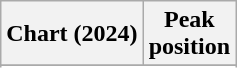<table class="wikitable sortable plainrowheaders" style="text-align:center">
<tr>
<th scope="col">Chart (2024)</th>
<th scope="col">Peak<br>position</th>
</tr>
<tr>
</tr>
<tr>
</tr>
<tr>
</tr>
<tr>
</tr>
<tr>
</tr>
<tr>
</tr>
<tr>
</tr>
<tr>
</tr>
</table>
